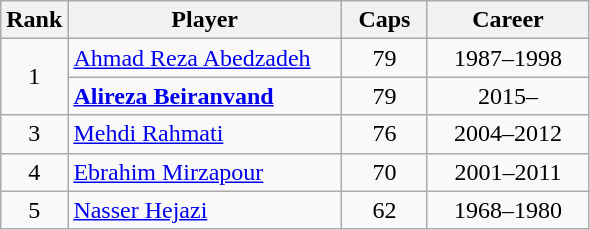<table class="wikitable sortable" style="text-align:center;">
<tr>
<th width=30px>Rank</th>
<th style="width:175px;">Player</th>
<th width=50px>Caps</th>
<th style="width:100px;">Career</th>
</tr>
<tr>
<td rowspan="2">1</td>
<td align="left"><a href='#'>Ahmad Reza Abedzadeh</a></td>
<td>79</td>
<td>1987–1998</td>
</tr>
<tr>
<td align="left"><strong><a href='#'>Alireza Beiranvand</a></strong></td>
<td>79</td>
<td>2015–</td>
</tr>
<tr>
<td>3</td>
<td align="left"><a href='#'>Mehdi Rahmati</a></td>
<td>76</td>
<td>2004–2012</td>
</tr>
<tr>
<td>4</td>
<td align="left"><a href='#'>Ebrahim Mirzapour</a></td>
<td>70</td>
<td>2001–2011</td>
</tr>
<tr>
<td>5</td>
<td align="left"><a href='#'>Nasser Hejazi</a></td>
<td>62</td>
<td>1968–1980</td>
</tr>
</table>
